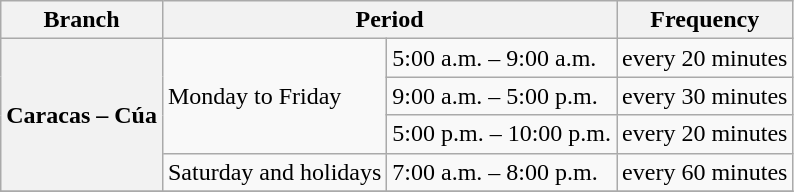<table class="wikitable sortable">
<tr>
<th>Branch</th>
<th colspan=2>Period</th>
<th>Frequency</th>
</tr>
<tr>
<th rowspan=4>Caracas – Cúa</th>
<td rowspan=3>Monday to Friday</td>
<td>5:00 a.m. – 9:00 a.m.</td>
<td>every 20 minutes</td>
</tr>
<tr>
<td>9:00 a.m. – 5:00 p.m.</td>
<td>every 30 minutes</td>
</tr>
<tr>
<td>5:00 p.m. – 10:00 p.m.</td>
<td>every 20 minutes</td>
</tr>
<tr>
<td>Saturday and holidays</td>
<td>7:00 a.m. – 8:00 p.m.</td>
<td>every 60 minutes</td>
</tr>
<tr>
</tr>
</table>
